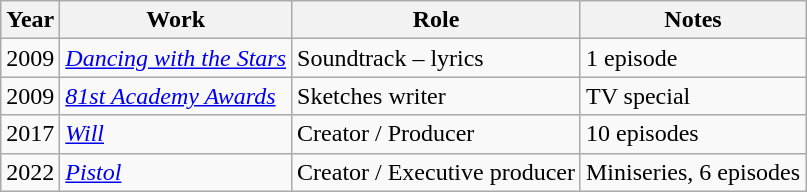<table class=wikitable>
<tr>
<th>Year</th>
<th>Work</th>
<th>Role</th>
<th>Notes</th>
</tr>
<tr>
<td>2009</td>
<td><em><a href='#'>Dancing with the Stars</a></em></td>
<td>Soundtrack – lyrics</td>
<td>1 episode</td>
</tr>
<tr>
<td>2009</td>
<td><em><a href='#'>81st Academy Awards</a></em></td>
<td>Sketches writer</td>
<td>TV special</td>
</tr>
<tr>
<td>2017</td>
<td><em><a href='#'>Will</a></em></td>
<td>Creator / Producer</td>
<td>10 episodes</td>
</tr>
<tr>
<td>2022</td>
<td><em><a href='#'>Pistol</a></em></td>
<td>Creator / Executive producer</td>
<td>Miniseries, 6 episodes</td>
</tr>
</table>
